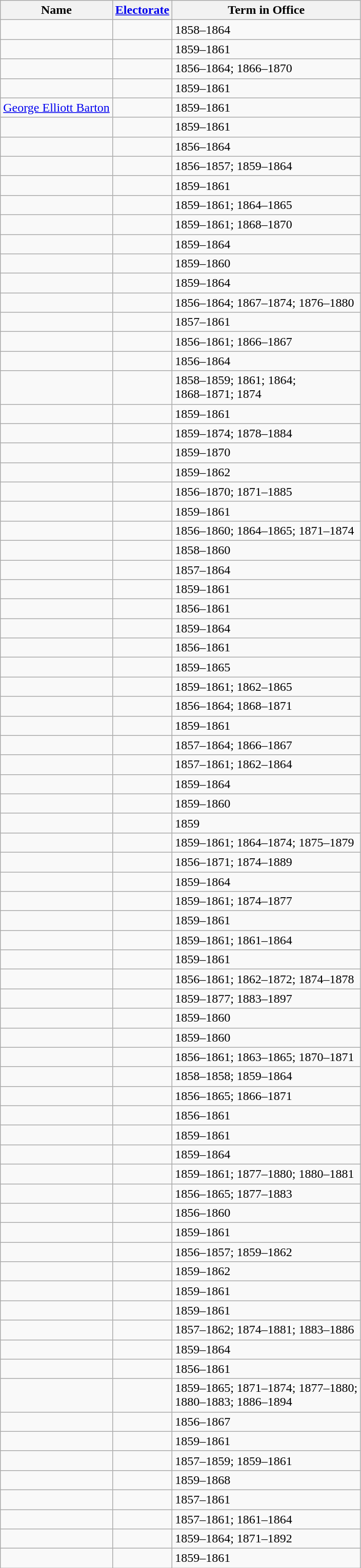<table class="wikitable sortable">
<tr>
<th>Name</th>
<th><a href='#'>Electorate</a></th>
<th>Term in Office</th>
</tr>
<tr>
<td></td>
<td></td>
<td>1858–1864</td>
</tr>
<tr>
<td></td>
<td></td>
<td>1859–1861</td>
</tr>
<tr>
<td> </td>
<td></td>
<td>1856–1864; 1866–1870</td>
</tr>
<tr>
<td></td>
<td></td>
<td>1859–1861</td>
</tr>
<tr>
<td><a href='#'>George Elliott Barton</a></td>
<td></td>
<td>1859–1861</td>
</tr>
<tr>
<td>  </td>
<td></td>
<td>1859–1861</td>
</tr>
<tr>
<td></td>
<td></td>
<td>1856–1864</td>
</tr>
<tr>
<td></td>
<td></td>
<td>1856–1857; 1859–1864</td>
</tr>
<tr>
<td></td>
<td></td>
<td>1859–1861</td>
</tr>
<tr>
<td></td>
<td></td>
<td>1859–1861; 1864–1865</td>
</tr>
<tr>
<td></td>
<td></td>
<td>1859–1861; 1868–1870</td>
</tr>
<tr>
<td></td>
<td></td>
<td>1859–1864</td>
</tr>
<tr>
<td> </td>
<td></td>
<td>1859–1860</td>
</tr>
<tr>
<td></td>
<td></td>
<td>1859–1864</td>
</tr>
<tr>
<td></td>
<td></td>
<td>1856–1864; 1867–1874; 1876–1880</td>
</tr>
<tr>
<td>  </td>
<td></td>
<td>1857–1861</td>
</tr>
<tr>
<td></td>
<td></td>
<td>1856–1861; 1866–1867</td>
</tr>
<tr>
<td></td>
<td></td>
<td>1856–1864</td>
</tr>
<tr>
<td> </td>
<td></td>
<td>1858–1859; 1861; 1864;<br>1868–1871; 1874</td>
</tr>
<tr>
<td></td>
<td></td>
<td>1859–1861</td>
</tr>
<tr>
<td></td>
<td></td>
<td>1859–1874; 1878–1884</td>
</tr>
<tr>
<td></td>
<td></td>
<td>1859–1870</td>
</tr>
<tr>
<td></td>
<td></td>
<td>1859–1862</td>
</tr>
<tr>
<td></td>
<td></td>
<td>1856–1870; 1871–1885</td>
</tr>
<tr>
<td></td>
<td></td>
<td>1859–1861</td>
</tr>
<tr>
<td>  </td>
<td></td>
<td>1856–1860; 1864–1865; 1871–1874</td>
</tr>
<tr>
<td>  </td>
<td></td>
<td>1858–1860</td>
</tr>
<tr>
<td></td>
<td></td>
<td>1857–1864</td>
</tr>
<tr>
<td></td>
<td></td>
<td>1859–1861</td>
</tr>
<tr>
<td></td>
<td></td>
<td>1856–1861</td>
</tr>
<tr>
<td></td>
<td></td>
<td>1859–1864</td>
</tr>
<tr>
<td> </td>
<td></td>
<td>1856–1861</td>
</tr>
<tr>
<td></td>
<td></td>
<td>1859–1865</td>
</tr>
<tr>
<td></td>
<td></td>
<td>1859–1861; 1862–1865</td>
</tr>
<tr>
<td></td>
<td></td>
<td>1856–1864; 1868–1871</td>
</tr>
<tr>
<td> </td>
<td></td>
<td>1859–1861</td>
</tr>
<tr>
<td> </td>
<td></td>
<td>1857–1864; 1866–1867</td>
</tr>
<tr>
<td></td>
<td></td>
<td>1857–1861; 1862–1864</td>
</tr>
<tr>
<td></td>
<td></td>
<td>1859–1864</td>
</tr>
<tr>
<td> </td>
<td></td>
<td>1859–1860</td>
</tr>
<tr>
<td>  </td>
<td></td>
<td>1859</td>
</tr>
<tr>
<td></td>
<td></td>
<td>1859–1861; 1864–1874; 1875–1879</td>
</tr>
<tr>
<td></td>
<td></td>
<td>1856–1871; 1874–1889</td>
</tr>
<tr>
<td></td>
<td></td>
<td>1859–1864</td>
</tr>
<tr>
<td></td>
<td></td>
<td>1859–1861; 1874–1877</td>
</tr>
<tr>
<td></td>
<td></td>
<td>1859–1861</td>
</tr>
<tr>
<td> </td>
<td></td>
<td>1859–1861; 1861–1864</td>
</tr>
<tr>
<td></td>
<td></td>
<td>1859–1861</td>
</tr>
<tr>
<td></td>
<td></td>
<td>1856–1861; 1862–1872; 1874–1878</td>
</tr>
<tr>
<td></td>
<td></td>
<td>1859–1877; 1883–1897</td>
</tr>
<tr>
<td>  </td>
<td></td>
<td>1859–1860</td>
</tr>
<tr>
<td> </td>
<td></td>
<td>1859–1860</td>
</tr>
<tr>
<td></td>
<td></td>
<td>1856–1861; 1863–1865; 1870–1871</td>
</tr>
<tr>
<td></td>
<td></td>
<td>1858–1858; 1859–1864</td>
</tr>
<tr>
<td></td>
<td></td>
<td>1856–1865; 1866–1871</td>
</tr>
<tr>
<td></td>
<td></td>
<td>1856–1861</td>
</tr>
<tr>
<td></td>
<td></td>
<td>1859–1861</td>
</tr>
<tr>
<td></td>
<td></td>
<td>1859–1864</td>
</tr>
<tr>
<td></td>
<td></td>
<td>1859–1861; 1877–1880; 1880–1881</td>
</tr>
<tr>
<td></td>
<td></td>
<td>1856–1865; 1877–1883</td>
</tr>
<tr>
<td> </td>
<td></td>
<td>1856–1860</td>
</tr>
<tr>
<td></td>
<td></td>
<td>1859–1861</td>
</tr>
<tr>
<td></td>
<td></td>
<td>1856–1857; 1859–1862</td>
</tr>
<tr>
<td></td>
<td></td>
<td>1859–1862</td>
</tr>
<tr>
<td></td>
<td></td>
<td>1859–1861</td>
</tr>
<tr>
<td></td>
<td></td>
<td>1859–1861</td>
</tr>
<tr>
<td></td>
<td></td>
<td>1857–1862; 1874–1881; 1883–1886</td>
</tr>
<tr>
<td></td>
<td></td>
<td>1859–1864</td>
</tr>
<tr>
<td></td>
<td></td>
<td>1856–1861</td>
</tr>
<tr>
<td></td>
<td></td>
<td>1859–1865; 1871–1874; 1877–1880;<br>1880–1883; 1886–1894</td>
</tr>
<tr>
<td></td>
<td></td>
<td>1856–1867</td>
</tr>
<tr>
<td></td>
<td></td>
<td>1859–1861</td>
</tr>
<tr>
<td></td>
<td></td>
<td>1857–1859; 1859–1861</td>
</tr>
<tr>
<td></td>
<td></td>
<td>1859–1868</td>
</tr>
<tr>
<td></td>
<td></td>
<td>1857–1861</td>
</tr>
<tr>
<td></td>
<td></td>
<td>1857–1861; 1861–1864</td>
</tr>
<tr>
<td></td>
<td></td>
<td>1859–1864; 1871–1892</td>
</tr>
<tr>
<td></td>
<td></td>
<td>1859–1861</td>
</tr>
</table>
